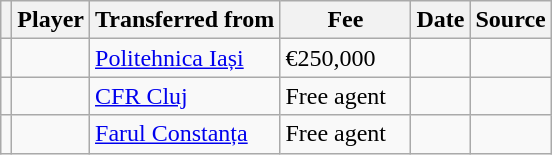<table class="wikitable plainrowheaders sortable">
<tr>
<th></th>
<th scope="col">Player</th>
<th>Transferred from</th>
<th style="width: 80px;">Fee</th>
<th scope="col">Date</th>
<th scope="col">Source</th>
</tr>
<tr>
<td align="center"></td>
<td></td>
<td> <a href='#'>Politehnica Iași</a></td>
<td>€250,000</td>
<td></td>
<td></td>
</tr>
<tr>
<td align="center"></td>
<td></td>
<td> <a href='#'>CFR Cluj</a></td>
<td>Free agent</td>
<td></td>
<td></td>
</tr>
<tr>
<td align="center"></td>
<td></td>
<td> <a href='#'>Farul Constanța</a></td>
<td>Free agent</td>
<td></td>
<td></td>
</tr>
</table>
